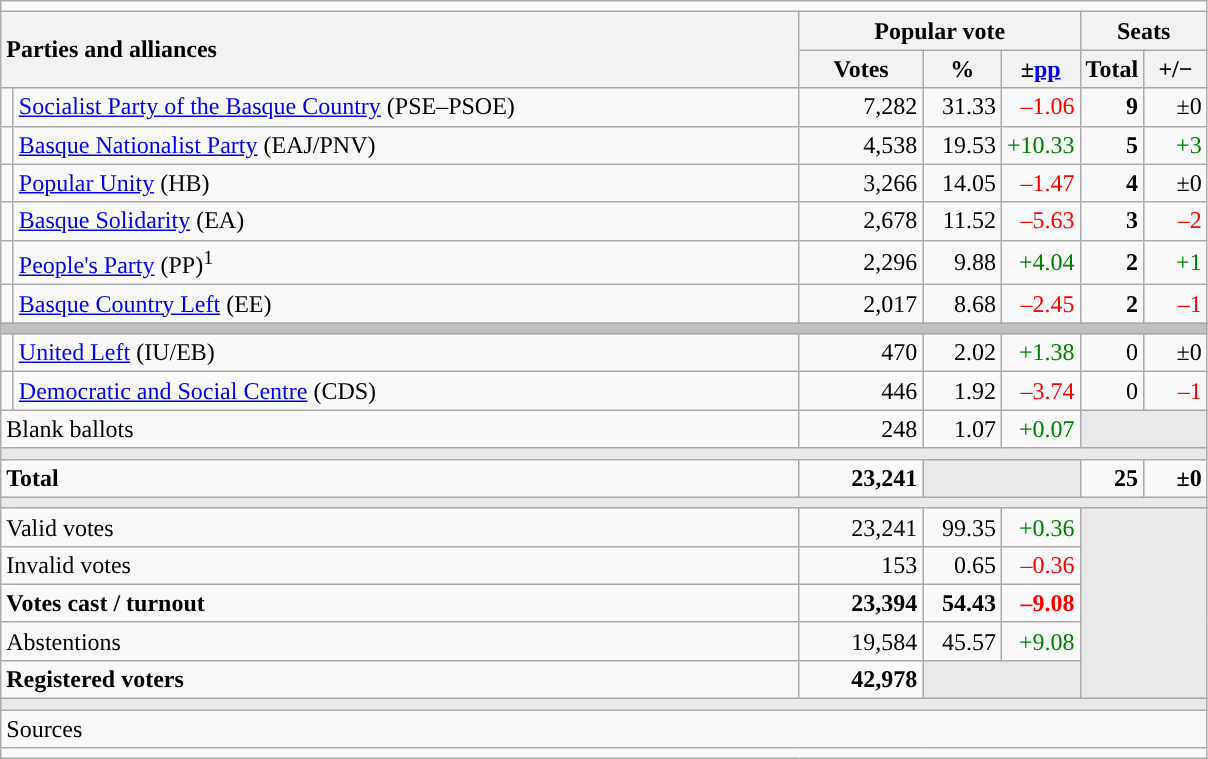<table class="wikitable" style="text-align:right;">
<tr>
<td colspan="7"></td>
</tr>
<tr>
<th style="text-align:left;" rowspan="2" colspan="2" width="525">Parties and alliances</th>
<th colspan="3">Popular vote</th>
<th colspan="2">Seats</th>
</tr>
<tr>
<th width="75">Votes</th>
<th width="45">%</th>
<th width="45">±<a href='#'>pp</a></th>
<th width="35">Total</th>
<th width="35">+/−</th>
</tr>
<tr>
<td width="1" style="color:inherit;background:"></td>
<td align="left"><a href='#'>Socialist Party of the Basque Country</a> (PSE–PSOE)</td>
<td>7,282</td>
<td>31.33</td>
<td style="color:red;">–1.06</td>
<td><strong>9</strong></td>
<td>±0</td>
</tr>
<tr>
<td style="color:inherit;background:"></td>
<td align="left"><a href='#'>Basque Nationalist Party</a> (EAJ/PNV)</td>
<td>4,538</td>
<td>19.53</td>
<td style="color:green;">+10.33</td>
<td><strong>5</strong></td>
<td style="color:green;">+3</td>
</tr>
<tr>
<td style="color:inherit;background:"></td>
<td align="left"><a href='#'>Popular Unity</a> (HB)</td>
<td>3,266</td>
<td>14.05</td>
<td style="color:red;">–1.47</td>
<td><strong>4</strong></td>
<td>±0</td>
</tr>
<tr>
<td style="color:inherit;background:"></td>
<td align="left"><a href='#'>Basque Solidarity</a> (EA)</td>
<td>2,678</td>
<td>11.52</td>
<td style="color:red;">–5.63</td>
<td><strong>3</strong></td>
<td style="color:red;">–2</td>
</tr>
<tr>
<td style="color:inherit;background:"></td>
<td align="left"><a href='#'>People's Party</a> (PP)<sup>1</sup></td>
<td>2,296</td>
<td>9.88</td>
<td style="color:green;">+4.04</td>
<td><strong>2</strong></td>
<td style="color:green;">+1</td>
</tr>
<tr>
<td style="color:inherit;background:"></td>
<td align="left"><a href='#'>Basque Country Left</a> (EE)</td>
<td>2,017</td>
<td>8.68</td>
<td style="color:red;">–2.45</td>
<td><strong>2</strong></td>
<td style="color:red;">–1</td>
</tr>
<tr>
<td colspan="7" bgcolor="#C0C0C0"></td>
</tr>
<tr>
<td style="color:inherit;background:"></td>
<td align="left"><a href='#'>United Left</a> (IU/EB)</td>
<td>470</td>
<td>2.02</td>
<td style="color:green;">+1.38</td>
<td>0</td>
<td>±0</td>
</tr>
<tr>
<td style="color:inherit;background:"></td>
<td align="left"><a href='#'>Democratic and Social Centre</a> (CDS)</td>
<td>446</td>
<td>1.92</td>
<td style="color:red;">–3.74</td>
<td>0</td>
<td style="color:red;">–1</td>
</tr>
<tr>
<td align="left" colspan="2">Blank ballots</td>
<td>248</td>
<td>1.07</td>
<td style="color:green;">+0.07</td>
<td bgcolor="#E9E9E9" colspan="2"></td>
</tr>
<tr>
<td colspan="7" bgcolor="#E9E9E9"></td>
</tr>
<tr style="font-weight:bold;">
<td align="left" colspan="2">Total</td>
<td>23,241</td>
<td bgcolor="#E9E9E9" colspan="2"></td>
<td>25</td>
<td>±0</td>
</tr>
<tr>
<td colspan="7" bgcolor="#E9E9E9"></td>
</tr>
<tr>
<td align="left" colspan="2">Valid votes</td>
<td>23,241</td>
<td>99.35</td>
<td style="color:green;">+0.36</td>
<td bgcolor="#E9E9E9" colspan="2" rowspan="5"></td>
</tr>
<tr>
<td align="left" colspan="2">Invalid votes</td>
<td>153</td>
<td>0.65</td>
<td style="color:red;">–0.36</td>
</tr>
<tr style="font-weight:bold;">
<td align="left" colspan="2">Votes cast / turnout</td>
<td>23,394</td>
<td>54.43</td>
<td style="color:red;">–9.08</td>
</tr>
<tr>
<td align="left" colspan="2">Abstentions</td>
<td>19,584</td>
<td>45.57</td>
<td style="color:green;">+9.08</td>
</tr>
<tr style="font-weight:bold;">
<td align="left" colspan="2">Registered voters</td>
<td>42,978</td>
<td bgcolor="#E9E9E9" colspan="2"></td>
</tr>
<tr>
<td colspan="7" bgcolor="#E9E9E9"></td>
</tr>
<tr>
<td align="left" colspan="7">Sources</td>
</tr>
<tr>
<td colspan="7" style="text-align:left; max-width:790px;"></td>
</tr>
</table>
